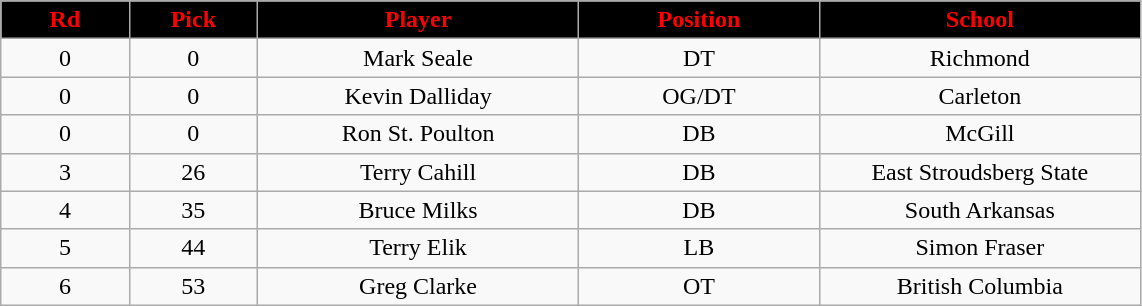<table class="wikitable sortable">
<tr>
<th style="background:black;color:#FF0000;"  width="8%">Rd</th>
<th style="background:black;color:#FF0000;"  width="8%">Pick</th>
<th style="background:black;color:#FF0000;"  width="20%">Player</th>
<th style="background:black;color:#FF0000;"  width="15%">Position</th>
<th style="background:black;color:#FF0000;"  width="20%">School</th>
</tr>
<tr align="center">
<td align=center>0</td>
<td>0</td>
<td>Mark Seale</td>
<td>DT</td>
<td>Richmond</td>
</tr>
<tr align="center">
<td align=center>0</td>
<td>0</td>
<td>Kevin Dalliday</td>
<td>OG/DT</td>
<td>Carleton</td>
</tr>
<tr align="center">
<td align=center>0</td>
<td>0</td>
<td>Ron St. Poulton</td>
<td>DB</td>
<td>McGill</td>
</tr>
<tr align="center">
<td align=center>3</td>
<td>26</td>
<td>Terry Cahill</td>
<td>DB</td>
<td>East Stroudsberg State</td>
</tr>
<tr align="center">
<td align=center>4</td>
<td>35</td>
<td>Bruce Milks</td>
<td>DB</td>
<td>South Arkansas</td>
</tr>
<tr align="center">
<td align=center>5</td>
<td>44</td>
<td>Terry Elik</td>
<td>LB</td>
<td>Simon Fraser</td>
</tr>
<tr align="center">
<td align=center>6</td>
<td>53</td>
<td>Greg Clarke</td>
<td>OT</td>
<td>British Columbia</td>
</tr>
</table>
